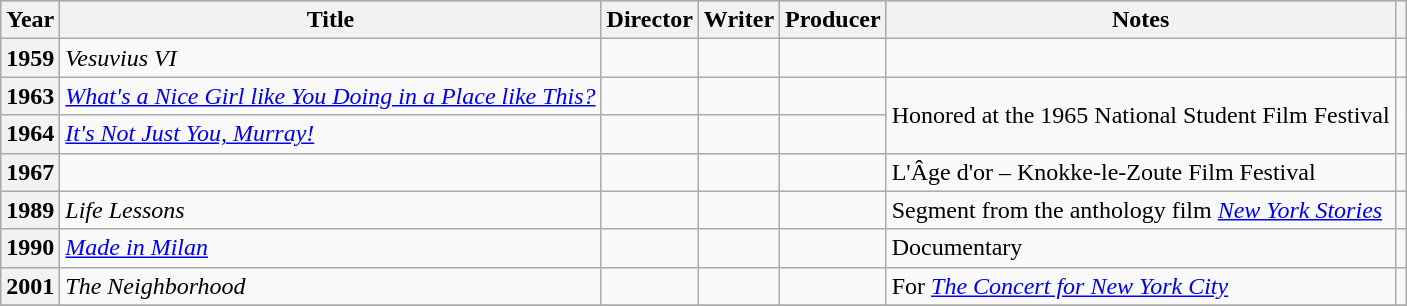<table class="wikitable plainrowheaders">
<tr style="background:#ccc; text-align:center;">
<th scope="col">Year</th>
<th scope="col">Title</th>
<th scope="col">Director</th>
<th scope="col">Writer</th>
<th scope="col">Producer</th>
<th scope="col">Notes</th>
<th scope="col"></th>
</tr>
<tr>
<th>1959</th>
<td scope="row"><em>Vesuvius VI</em></td>
<td></td>
<td></td>
<td></td>
<td></td>
<td style="text-align:center;"></td>
</tr>
<tr>
<th>1963</th>
<td scope="row"><em><a href='#'>What's a Nice Girl like You Doing in a Place like This?</a></em></td>
<td></td>
<td></td>
<td></td>
<td rowspan="2">Honored at the 1965 National Student Film Festival</td>
<td rowspan="2"></td>
</tr>
<tr>
<th>1964</th>
<td scope="row"><em><a href='#'>It's Not Just You, Murray!</a></em></td>
<td></td>
<td></td>
<td></td>
</tr>
<tr>
<th>1967</th>
<td scope="row"><em></em></td>
<td></td>
<td></td>
<td></td>
<td>L'Âge d'or – Knokke-le-Zoute Film Festival</td>
<td style="text-align:center;"></td>
</tr>
<tr>
<th>1989</th>
<td scope="row"><em>Life Lessons</em></td>
<td></td>
<td></td>
<td></td>
<td>Segment from the anthology film <em><a href='#'>New York Stories</a></em></td>
<td style="text-align:center;"></td>
</tr>
<tr>
<th>1990</th>
<td scope="row"><em><a href='#'>Made in Milan</a></em></td>
<td></td>
<td></td>
<td></td>
<td>Documentary</td>
<td style="text-align:center;"></td>
</tr>
<tr>
<th>2001</th>
<td scope="row"><em>The Neighborhood</em></td>
<td></td>
<td></td>
<td></td>
<td>For <em><a href='#'>The Concert for New York City</a></em></td>
<td style="text-align:center;"></td>
</tr>
<tr>
</tr>
</table>
